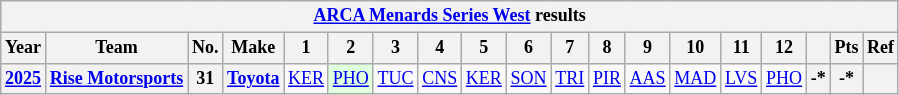<table class="wikitable" style="text-align:center; font-size:75%">
<tr>
<th colspan="19"><a href='#'>ARCA Menards Series West</a> results</th>
</tr>
<tr>
<th>Year</th>
<th>Team</th>
<th>No.</th>
<th>Make</th>
<th>1</th>
<th>2</th>
<th>3</th>
<th>4</th>
<th>5</th>
<th>6</th>
<th>7</th>
<th>8</th>
<th>9</th>
<th>10</th>
<th>11</th>
<th>12</th>
<th></th>
<th>Pts</th>
<th>Ref</th>
</tr>
<tr>
<th><a href='#'>2025</a></th>
<th><a href='#'>Rise Motorsports</a></th>
<th>31</th>
<th><a href='#'>Toyota</a></th>
<td><a href='#'>KER</a></td>
<td style="background:#DFFFDF;"><a href='#'>PHO</a><br></td>
<td><a href='#'>TUC</a></td>
<td><a href='#'>CNS</a></td>
<td><a href='#'>KER</a></td>
<td><a href='#'>SON</a></td>
<td><a href='#'>TRI</a></td>
<td><a href='#'>PIR</a></td>
<td><a href='#'>AAS</a></td>
<td><a href='#'>MAD</a></td>
<td><a href='#'>LVS</a></td>
<td><a href='#'>PHO</a></td>
<th>-*</th>
<th>-*</th>
<th></th>
</tr>
</table>
